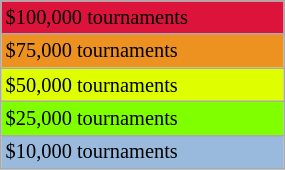<table class="wikitable" style="font-size:85%;" width=15%>
<tr bgcolor="#DC143C">
<td>$100,000 tournaments</td>
</tr>
<tr bgcolor="#ED9121">
<td>$75,000 tournaments</td>
</tr>
<tr bgcolor="#DFFF00">
<td>$50,000 tournaments</td>
</tr>
<tr bgcolor="#7FFF00">
<td>$25,000 tournaments</td>
</tr>
<tr bgcolor="#99BADD">
<td>$10,000 tournaments</td>
</tr>
</table>
